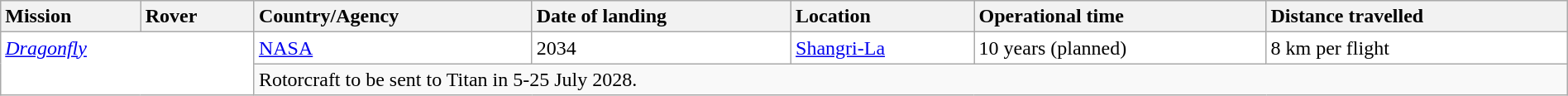<table class="wikitable sortable" width="100%">
<tr valign="top">
<th style="text-align:left">Mission</th>
<th style="text-align:left">Rover</th>
<th style="text-align:left">Country/Agency</th>
<th style="text-align:left">Date of landing</th>
<th style="text-align:left">Location</th>
<th style="text-align:left">Operational time</th>
<th style="text-align:left">Distance travelled</th>
</tr>
<tr valign="top" style="background:#FFFFFF">
<td colspan="2" rowspan="2"><em><a href='#'>Dragonfly</a></em></td>
<td> <a href='#'>NASA</a></td>
<td>2034</td>
<td><a href='#'>Shangri-La</a></td>
<td>10 years (planned)</td>
<td>8 km per flight</td>
</tr>
<tr>
<td colspan="5">Rotorcraft to be sent to Titan in 5-25 July 2028.</td>
</tr>
</table>
